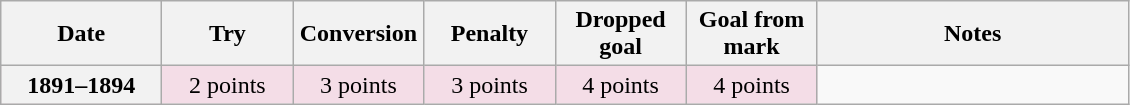<table class="wikitable">
<tr>
<th scope="col" width="100px">Date</th>
<th scope="col" width="80px">Try</th>
<th scope="col" width="80px">Conversion</th>
<th scope="col" width="80px">Penalty</th>
<th scope="col" width="80px">Dropped goal</th>
<th scope="col" width="80px">Goal from mark</th>
<th scope="col" width="200px">Notes<br></th>
</tr>
<tr style="text-align:center;background:#F4DDE7;">
<th>1891–1894</th>
<td>2 points</td>
<td>3 points</td>
<td>3 points</td>
<td>4 points</td>
<td>4 points<br></td>
</tr>
</table>
